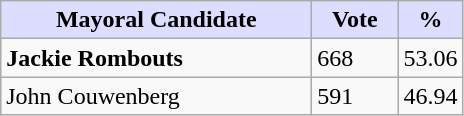<table class="wikitable">
<tr>
<th style="background:#ddf; width:200px;">Mayoral Candidate</th>
<th style="background:#ddf; width:50px;">Vote</th>
<th style="background:#ddf; width:30px;">%</th>
</tr>
<tr>
<td><strong>Jackie Rombouts</strong></td>
<td>668</td>
<td>53.06</td>
</tr>
<tr>
<td>John Couwenberg</td>
<td>591</td>
<td>46.94</td>
</tr>
</table>
